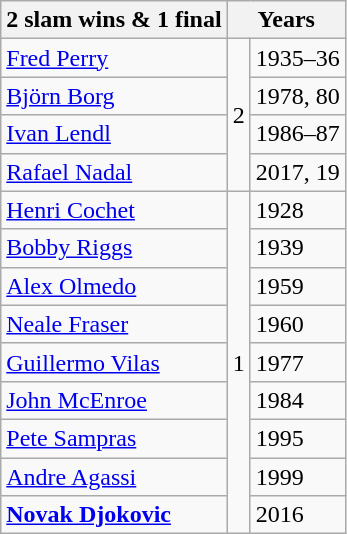<table class=wikitable style="display:inline-table;">
<tr>
<th>2 slam wins & 1 final</th>
<th colspan=2>Years</th>
</tr>
<tr>
<td> <a href='#'>Fred Perry</a></td>
<td rowspan=4>2</td>
<td>1935–36</td>
</tr>
<tr>
<td> <a href='#'>Björn Borg</a></td>
<td>1978, 80</td>
</tr>
<tr>
<td> <a href='#'>Ivan Lendl</a></td>
<td>1986–87</td>
</tr>
<tr>
<td> <a href='#'>Rafael Nadal</a></td>
<td>2017, 19</td>
</tr>
<tr>
<td> <a href='#'>Henri Cochet</a></td>
<td rowspan=9>1</td>
<td>1928</td>
</tr>
<tr>
<td> <a href='#'>Bobby Riggs</a></td>
<td>1939</td>
</tr>
<tr>
<td> <a href='#'>Alex Olmedo</a></td>
<td>1959</td>
</tr>
<tr>
<td> <a href='#'>Neale Fraser</a></td>
<td>1960</td>
</tr>
<tr>
<td> <a href='#'>Guillermo Vilas</a></td>
<td>1977</td>
</tr>
<tr>
<td> <a href='#'>John McEnroe</a></td>
<td>1984</td>
</tr>
<tr>
<td> <a href='#'>Pete Sampras</a></td>
<td>1995</td>
</tr>
<tr>
<td> <a href='#'>Andre Agassi</a></td>
<td>1999</td>
</tr>
<tr>
<td> <strong><a href='#'>Novak Djokovic</a></strong></td>
<td>2016</td>
</tr>
</table>
